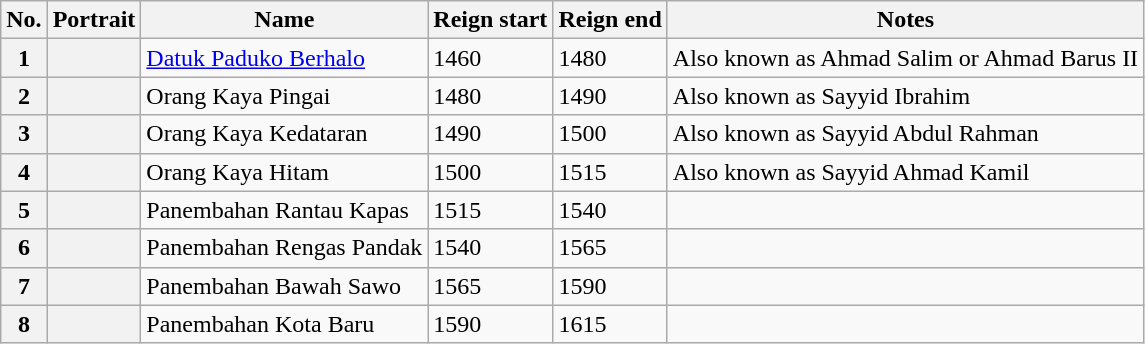<table class="wikitable">
<tr>
<th>No.</th>
<th>Portrait</th>
<th>Name</th>
<th><strong>Reign start</strong></th>
<th><strong>Reign end</strong></th>
<th><strong>Notes</strong></th>
</tr>
<tr>
<th>1</th>
<th></th>
<td><a href='#'>Datuk Paduko Berhalo</a></td>
<td>1460</td>
<td>1480</td>
<td>Also known as Ahmad Salim or Ahmad Barus II</td>
</tr>
<tr>
<th>2</th>
<th></th>
<td>Orang Kaya Pingai</td>
<td>1480</td>
<td>1490</td>
<td>Also known as Sayyid Ibrahim</td>
</tr>
<tr>
<th>3</th>
<th></th>
<td>Orang Kaya Kedataran</td>
<td>1490</td>
<td>1500</td>
<td>Also known as Sayyid Abdul Rahman</td>
</tr>
<tr>
<th>4</th>
<th></th>
<td>Orang Kaya Hitam</td>
<td>1500</td>
<td>1515</td>
<td>Also known as Sayyid Ahmad Kamil</td>
</tr>
<tr>
<th>5</th>
<th></th>
<td>Panembahan Rantau Kapas</td>
<td>1515</td>
<td>1540</td>
<td></td>
</tr>
<tr>
<th>6</th>
<th></th>
<td>Panembahan Rengas Pandak</td>
<td>1540</td>
<td>1565</td>
<td></td>
</tr>
<tr>
<th>7</th>
<th></th>
<td>Panembahan Bawah Sawo</td>
<td>1565</td>
<td>1590</td>
<td></td>
</tr>
<tr>
<th>8</th>
<th></th>
<td>Panembahan Kota Baru</td>
<td>1590</td>
<td>1615</td>
<td></td>
</tr>
</table>
